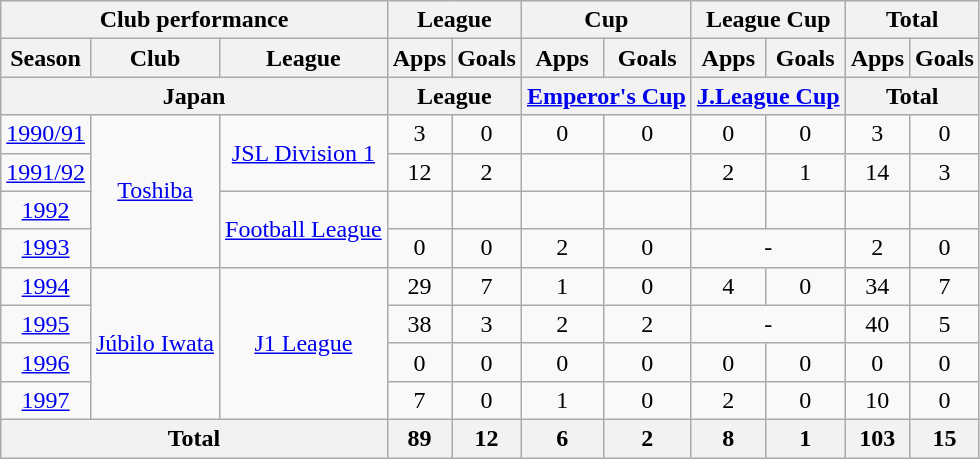<table class="wikitable" style="text-align:center;">
<tr>
<th colspan=3>Club performance</th>
<th colspan=2>League</th>
<th colspan=2>Cup</th>
<th colspan=2>League Cup</th>
<th colspan=2>Total</th>
</tr>
<tr>
<th>Season</th>
<th>Club</th>
<th>League</th>
<th>Apps</th>
<th>Goals</th>
<th>Apps</th>
<th>Goals</th>
<th>Apps</th>
<th>Goals</th>
<th>Apps</th>
<th>Goals</th>
</tr>
<tr>
<th colspan=3>Japan</th>
<th colspan=2>League</th>
<th colspan=2><a href='#'>Emperor's Cup</a></th>
<th colspan=2><a href='#'>J.League Cup</a></th>
<th colspan=2>Total</th>
</tr>
<tr>
<td><a href='#'>1990/91</a></td>
<td rowspan="4"><a href='#'>Toshiba</a></td>
<td rowspan="2"><a href='#'>JSL Division 1</a></td>
<td>3</td>
<td>0</td>
<td>0</td>
<td>0</td>
<td>0</td>
<td>0</td>
<td>3</td>
<td>0</td>
</tr>
<tr>
<td><a href='#'>1991/92</a></td>
<td>12</td>
<td>2</td>
<td></td>
<td></td>
<td>2</td>
<td>1</td>
<td>14</td>
<td>3</td>
</tr>
<tr>
<td><a href='#'>1992</a></td>
<td rowspan="2"><a href='#'>Football League</a></td>
<td></td>
<td></td>
<td></td>
<td></td>
<td></td>
<td></td>
<td></td>
<td></td>
</tr>
<tr>
<td><a href='#'>1993</a></td>
<td>0</td>
<td>0</td>
<td>2</td>
<td>0</td>
<td colspan="2">-</td>
<td>2</td>
<td>0</td>
</tr>
<tr>
<td><a href='#'>1994</a></td>
<td rowspan="4"><a href='#'>Júbilo Iwata</a></td>
<td rowspan="4"><a href='#'>J1 League</a></td>
<td>29</td>
<td>7</td>
<td>1</td>
<td>0</td>
<td>4</td>
<td>0</td>
<td>34</td>
<td>7</td>
</tr>
<tr>
<td><a href='#'>1995</a></td>
<td>38</td>
<td>3</td>
<td>2</td>
<td>2</td>
<td colspan="2">-</td>
<td>40</td>
<td>5</td>
</tr>
<tr>
<td><a href='#'>1996</a></td>
<td>0</td>
<td>0</td>
<td>0</td>
<td>0</td>
<td>0</td>
<td>0</td>
<td>0</td>
<td>0</td>
</tr>
<tr>
<td><a href='#'>1997</a></td>
<td>7</td>
<td>0</td>
<td>1</td>
<td>0</td>
<td>2</td>
<td>0</td>
<td>10</td>
<td>0</td>
</tr>
<tr>
<th colspan=3>Total</th>
<th>89</th>
<th>12</th>
<th>6</th>
<th>2</th>
<th>8</th>
<th>1</th>
<th>103</th>
<th>15</th>
</tr>
</table>
